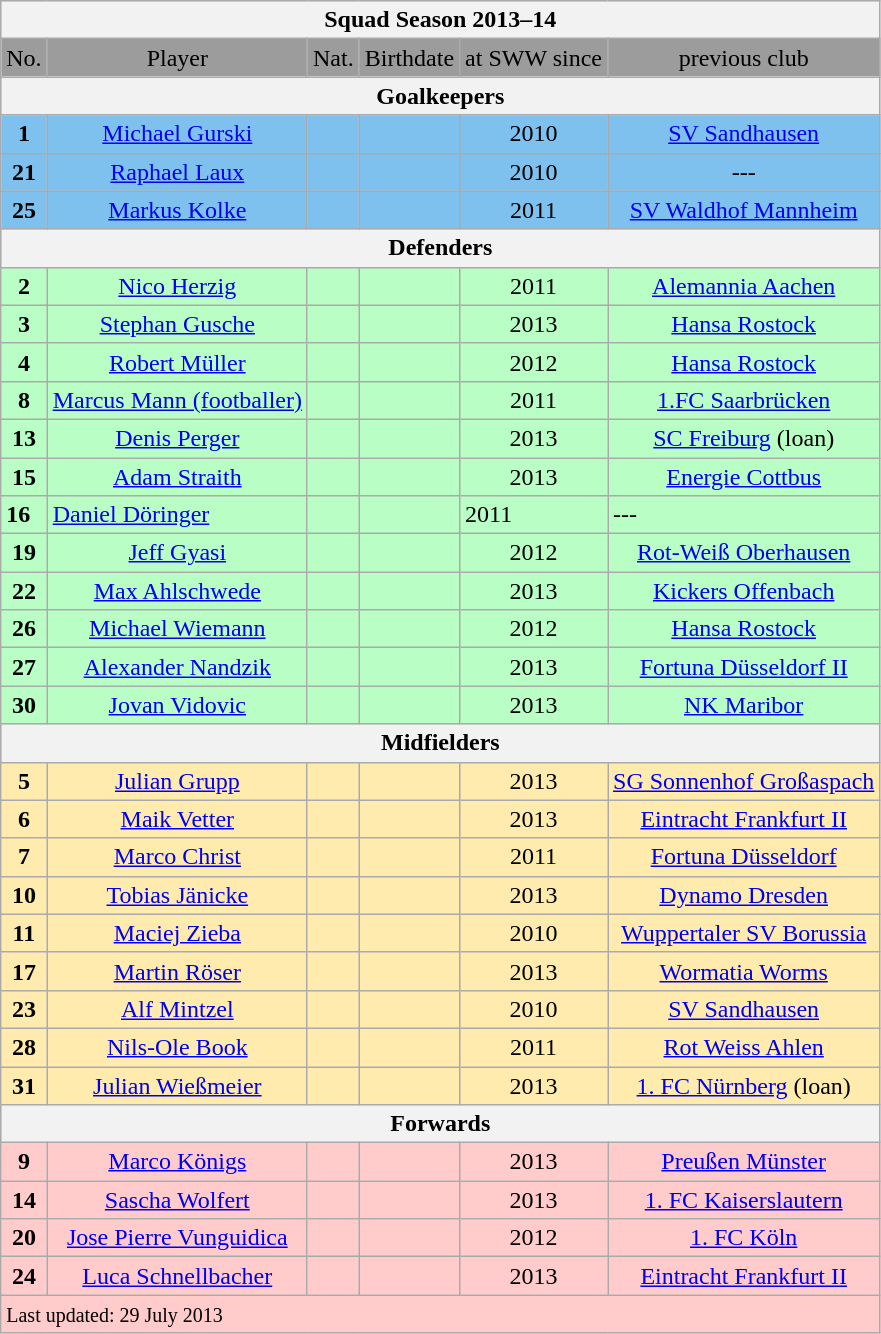<table class="wikitable">
<tr style="text-align:center; background:#dcdcdc;">
<th colspan="12">Squad Season 2013–14</th>
</tr>
<tr style="text-align:center; background:#9c9c9c;">
<td>No.</td>
<td>Player</td>
<td>Nat.</td>
<td>Birthdate</td>
<td>at SWW since</td>
<td>previous club</td>
</tr>
<tr style="text-align:center; background:#dcdcdc;">
<th colspan="12">Goalkeepers</th>
</tr>
<tr style="text-align:center; background:#7ec0ee;">
<td><strong>1</strong></td>
<td><a href='#'>Michael Gurski</a></td>
<td></td>
<td></td>
<td>2010</td>
<td><a href='#'>SV Sandhausen</a></td>
</tr>
<tr style="text-align:center; background:#7ec0ee;">
<td><strong>21</strong></td>
<td><a href='#'>Raphael Laux</a></td>
<td></td>
<td></td>
<td>2010</td>
<td>---</td>
</tr>
<tr style="text-align:center; background:#7ec0ee;">
<td><strong>25</strong></td>
<td><a href='#'>Markus Kolke</a></td>
<td></td>
<td></td>
<td>2011</td>
<td><a href='#'>SV Waldhof Mannheim</a></td>
</tr>
<tr style="text-align:center; background:#dcdcdc;">
<th colspan="12">Defenders</th>
</tr>
<tr style="text-align:center; background:#b9ffc5;">
<td><strong>2</strong></td>
<td><a href='#'>Nico Herzig</a></td>
<td></td>
<td></td>
<td>2011</td>
<td><a href='#'>Alemannia Aachen</a></td>
</tr>
<tr style="text-align:center; background:#b9ffc5;">
<td><strong>3</strong></td>
<td><a href='#'>Stephan Gusche</a></td>
<td></td>
<td></td>
<td>2013</td>
<td><a href='#'>Hansa Rostock</a></td>
</tr>
<tr style="text-align:center; background:#b9ffc5;">
<td><strong>4</strong></td>
<td><a href='#'>Robert Müller</a></td>
<td></td>
<td></td>
<td>2012</td>
<td><a href='#'>Hansa Rostock</a></td>
</tr>
<tr style="text-align:center; background:#b9ffc5;">
<td><strong>8</strong></td>
<td><a href='#'>Marcus Mann (footballer)</a></td>
<td></td>
<td></td>
<td>2011</td>
<td><a href='#'>1.FC Saarbrücken</a></td>
</tr>
<tr style="text-align:center; background:#b9ffc5;">
<td><strong>13</strong></td>
<td><a href='#'>Denis Perger</a></td>
<td></td>
<td></td>
<td>2013</td>
<td><a href='#'>SC Freiburg</a> (loan)</td>
</tr>
<tr style="text-align:center; background:#b9ffc5;">
<td><strong>15</strong></td>
<td><a href='#'>Adam Straith</a></td>
<td></td>
<td></td>
<td>2013</td>
<td><a href='#'>Energie Cottbus</a></td>
</tr>
<tr style="test-align:center; background:#b9ffc5;">
<td><strong>16</strong></td>
<td><a href='#'>Daniel Döringer</a></td>
<td></td>
<td></td>
<td>2011</td>
<td>---</td>
</tr>
<tr style="text-align:center; background:#b9ffc5;">
<td><strong>19</strong></td>
<td><a href='#'>Jeff Gyasi</a></td>
<td></td>
<td></td>
<td>2012</td>
<td><a href='#'>Rot-Weiß Oberhausen</a></td>
</tr>
<tr style="text-align:center; background:#b9ffc5;">
<td><strong>22</strong></td>
<td><a href='#'>Max Ahlschwede</a></td>
<td></td>
<td></td>
<td>2013</td>
<td><a href='#'>Kickers Offenbach</a></td>
</tr>
<tr style="text-align:center; background:#b9ffc5;">
<td><strong>26</strong></td>
<td><a href='#'>Michael Wiemann</a></td>
<td></td>
<td></td>
<td>2012</td>
<td><a href='#'>Hansa Rostock</a></td>
</tr>
<tr style="text-align:center; background:#b9ffc5;">
<td><strong>27</strong></td>
<td><a href='#'>Alexander Nandzik</a></td>
<td></td>
<td></td>
<td>2013</td>
<td><a href='#'>Fortuna Düsseldorf II</a></td>
</tr>
<tr style="text-align:center; background:#b9ffc5;">
<td><strong>30</strong></td>
<td><a href='#'>Jovan Vidovic</a></td>
<td></td>
<td></td>
<td>2013</td>
<td><a href='#'>NK Maribor</a></td>
</tr>
<tr style="text-align:center; background:#dcdcdc;">
<th colspan="12">Midfielders</th>
</tr>
<tr style="text-align:center; background:#ffebad;">
<td><strong>5</strong></td>
<td><a href='#'>Julian Grupp</a></td>
<td></td>
<td></td>
<td>2013</td>
<td><a href='#'>SG Sonnenhof Großaspach</a></td>
</tr>
<tr style="text-align:center; background:#ffebad;">
<td><strong>6</strong></td>
<td><a href='#'>Maik Vetter</a></td>
<td></td>
<td></td>
<td>2013</td>
<td><a href='#'>Eintracht Frankfurt II</a></td>
</tr>
<tr style="text-align:center; background:#ffebad;">
<td><strong>7</strong></td>
<td><a href='#'>Marco Christ</a></td>
<td></td>
<td></td>
<td>2011</td>
<td><a href='#'>Fortuna Düsseldorf</a></td>
</tr>
<tr style="text-align:center; background:#ffebad;">
<td><strong>10</strong></td>
<td><a href='#'>Tobias Jänicke</a></td>
<td></td>
<td></td>
<td>2013</td>
<td><a href='#'>Dynamo Dresden</a></td>
</tr>
<tr style="text-align:center; background:#ffebad;">
<td><strong>11</strong></td>
<td><a href='#'>Maciej Zieba</a></td>
<td></td>
<td></td>
<td>2010</td>
<td><a href='#'>Wuppertaler SV Borussia</a></td>
</tr>
<tr style="text-align:center; background:#ffebad;">
<td><strong>17</strong></td>
<td><a href='#'>Martin Röser</a></td>
<td></td>
<td></td>
<td>2013</td>
<td><a href='#'>Wormatia Worms</a></td>
</tr>
<tr style="text-align:center; background:#ffebad;">
<td><strong>23</strong></td>
<td><a href='#'>Alf Mintzel</a></td>
<td></td>
<td></td>
<td>2010</td>
<td><a href='#'>SV Sandhausen</a></td>
</tr>
<tr style="text-align:center; background:#ffebad;">
<td><strong>28</strong></td>
<td><a href='#'>Nils-Ole Book</a></td>
<td></td>
<td></td>
<td>2011</td>
<td><a href='#'>Rot Weiss Ahlen</a></td>
</tr>
<tr style="text-align:center; background:#ffebad;">
<td><strong>31</strong></td>
<td><a href='#'>Julian Wießmeier</a></td>
<td></td>
<td></td>
<td>2013</td>
<td><a href='#'>1. FC Nürnberg</a> (loan)</td>
</tr>
<tr style="text-align:center; background:#dcdcdc;">
<th colspan="12">Forwards</th>
</tr>
<tr style="text-align:center; background:#ffcbcb;">
<td><strong>9</strong></td>
<td><a href='#'>Marco Königs</a></td>
<td></td>
<td></td>
<td>2013</td>
<td><a href='#'>Preußen Münster</a></td>
</tr>
<tr style="text-align:center; background:#ffcbcb;">
<td><strong>14</strong></td>
<td><a href='#'>Sascha Wolfert</a></td>
<td></td>
<td></td>
<td>2013</td>
<td><a href='#'>1. FC Kaiserslautern</a></td>
</tr>
<tr style="text-align:center; background:#ffcbcb;">
<td><strong>20</strong></td>
<td><a href='#'>Jose Pierre Vunguidica</a></td>
<td></td>
<td></td>
<td>2012</td>
<td><a href='#'>1. FC Köln</a></td>
</tr>
<tr style="text-align:center; background:#ffcbcb;">
<td><strong>24</strong></td>
<td><a href='#'>Luca Schnellbacher</a></td>
<td></td>
<td></td>
<td>2013</td>
<td><a href='#'>Eintracht Frankfurt II</a></td>
</tr>
<tr style="text-align:left; background:#ffcbcb;">
<td colspan="12"><small>Last updated: 29 July 2013</small></td>
</tr>
</table>
